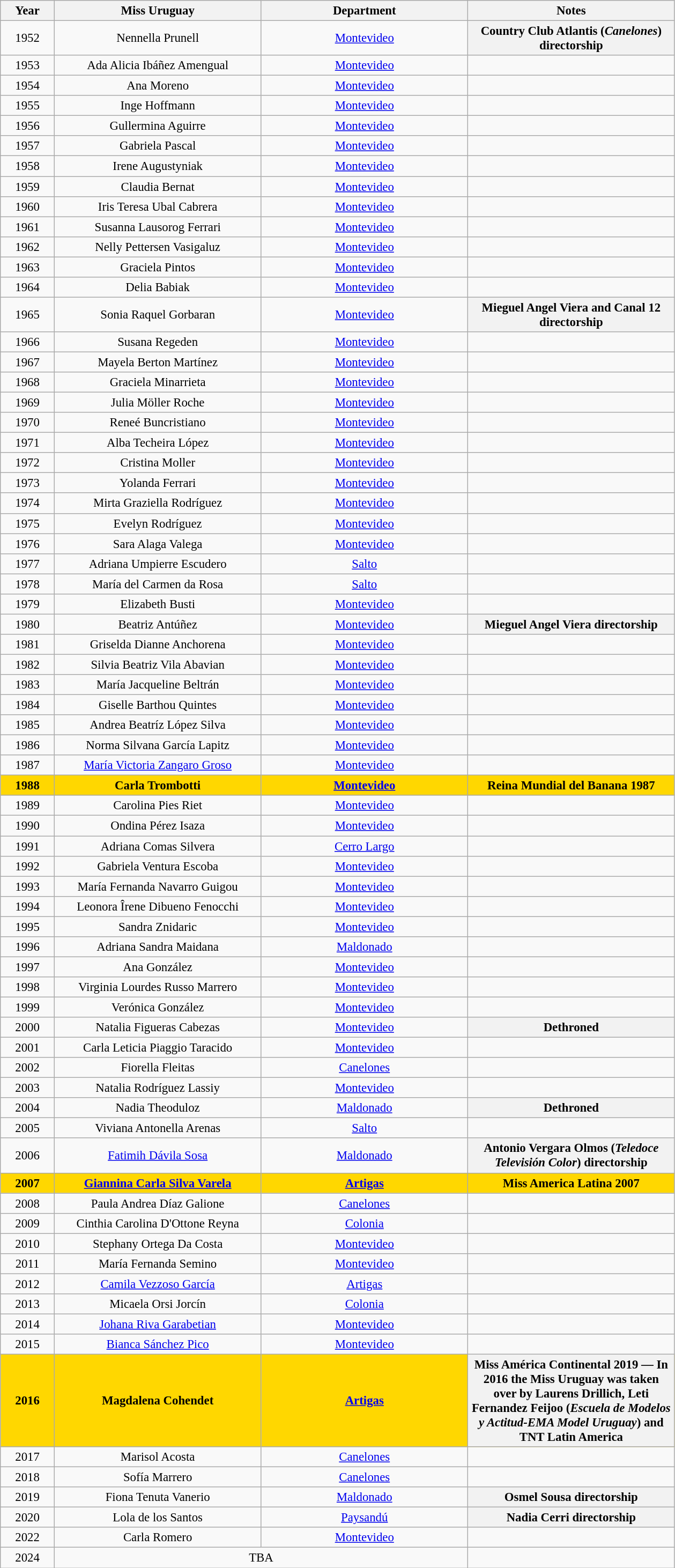<table class="wikitable sortable" style="font-size: 95%; text-align:center">
<tr>
<th width="60">Year</th>
<th style="width:250px;">Miss Uruguay</th>
<th style="width:250px;">Department</th>
<th style="width:250px;">Notes</th>
</tr>
<tr>
<td>1952</td>
<td>Nennella Prunell</td>
<td><a href='#'>Montevideo</a></td>
<th>Country Club Atlantis (<em>Canelones</em>) directorship</th>
</tr>
<tr>
<td>1953</td>
<td>Ada Alicia Ibáñez Amengual</td>
<td><a href='#'>Montevideo</a></td>
<td></td>
</tr>
<tr>
<td>1954</td>
<td>Ana Moreno</td>
<td><a href='#'>Montevideo</a></td>
<td></td>
</tr>
<tr>
<td>1955</td>
<td>Inge Hoffmann</td>
<td><a href='#'>Montevideo</a></td>
<td></td>
</tr>
<tr>
<td>1956</td>
<td>Gullermina Aguirre</td>
<td><a href='#'>Montevideo</a></td>
<td></td>
</tr>
<tr>
<td>1957</td>
<td>Gabriela Pascal</td>
<td><a href='#'>Montevideo</a></td>
<td></td>
</tr>
<tr>
<td>1958</td>
<td>Irene Augustyniak</td>
<td><a href='#'>Montevideo</a></td>
<td></td>
</tr>
<tr>
<td>1959</td>
<td>Claudia Bernat</td>
<td><a href='#'>Montevideo</a></td>
<td></td>
</tr>
<tr>
<td>1960</td>
<td>Iris Teresa Ubal Cabrera</td>
<td><a href='#'>Montevideo</a></td>
<td></td>
</tr>
<tr>
<td>1961</td>
<td>Susanna Lausorog Ferrari</td>
<td><a href='#'>Montevideo</a></td>
<td></td>
</tr>
<tr>
<td>1962</td>
<td>Nelly Pettersen Vasigaluz</td>
<td><a href='#'>Montevideo</a></td>
<td></td>
</tr>
<tr>
<td>1963</td>
<td>Graciela Pintos</td>
<td><a href='#'>Montevideo</a></td>
<td></td>
</tr>
<tr>
<td>1964</td>
<td>Delia Babiak</td>
<td><a href='#'>Montevideo</a></td>
<td></td>
</tr>
<tr>
<td>1965</td>
<td>Sonia Raquel Gorbaran</td>
<td><a href='#'>Montevideo</a></td>
<th>Mieguel Angel Viera and Canal 12 directorship</th>
</tr>
<tr>
<td>1966</td>
<td>Susana Regeden</td>
<td><a href='#'>Montevideo</a></td>
<td></td>
</tr>
<tr>
<td>1967</td>
<td>Mayela Berton Martínez</td>
<td><a href='#'>Montevideo</a></td>
<td></td>
</tr>
<tr>
<td>1968</td>
<td>Graciela Minarrieta</td>
<td><a href='#'>Montevideo</a></td>
<td></td>
</tr>
<tr>
<td>1969</td>
<td>Julia Möller Roche</td>
<td><a href='#'>Montevideo</a></td>
<td></td>
</tr>
<tr>
<td>1970</td>
<td>Reneé Buncristiano</td>
<td><a href='#'>Montevideo</a></td>
<td></td>
</tr>
<tr>
<td>1971</td>
<td>Alba Techeira López</td>
<td><a href='#'>Montevideo</a></td>
<td></td>
</tr>
<tr>
<td>1972</td>
<td>Cristina Moller</td>
<td><a href='#'>Montevideo</a></td>
<td></td>
</tr>
<tr>
<td>1973</td>
<td>Yolanda Ferrari</td>
<td><a href='#'>Montevideo</a></td>
<td></td>
</tr>
<tr>
<td>1974</td>
<td>Mirta Graziella Rodríguez</td>
<td><a href='#'>Montevideo</a></td>
<td></td>
</tr>
<tr>
<td>1975</td>
<td>Evelyn Rodríguez</td>
<td><a href='#'>Montevideo</a></td>
<td></td>
</tr>
<tr>
<td>1976</td>
<td>Sara Alaga Valega</td>
<td><a href='#'>Montevideo</a></td>
<td></td>
</tr>
<tr>
<td>1977</td>
<td>Adriana Umpierre Escudero</td>
<td><a href='#'>Salto</a></td>
<td></td>
</tr>
<tr>
<td>1978</td>
<td>María del Carmen da Rosa</td>
<td><a href='#'>Salto</a></td>
<td></td>
</tr>
<tr>
<td>1979</td>
<td>Elizabeth Busti</td>
<td><a href='#'>Montevideo</a></td>
<td></td>
</tr>
<tr>
<td>1980</td>
<td>Beatriz Antúñez</td>
<td><a href='#'>Montevideo</a></td>
<th>Mieguel Angel Viera directorship</th>
</tr>
<tr>
<td>1981</td>
<td>Griselda Dianne Anchorena</td>
<td><a href='#'>Montevideo</a></td>
<td></td>
</tr>
<tr>
<td>1982</td>
<td>Silvia Beatriz Vila Abavian</td>
<td><a href='#'>Montevideo</a></td>
<td></td>
</tr>
<tr>
<td>1983</td>
<td>María Jacqueline Beltrán</td>
<td><a href='#'>Montevideo</a></td>
<td></td>
</tr>
<tr>
<td>1984</td>
<td>Giselle Barthou Quintes</td>
<td><a href='#'>Montevideo</a></td>
<td></td>
</tr>
<tr>
<td>1985</td>
<td>Andrea Beatríz López Silva</td>
<td><a href='#'>Montevideo</a></td>
<td></td>
</tr>
<tr>
<td>1986</td>
<td>Norma Silvana García Lapitz</td>
<td><a href='#'>Montevideo</a></td>
<td></td>
</tr>
<tr>
<td>1987</td>
<td><a href='#'>María Victoria Zangaro Groso</a></td>
<td><a href='#'>Montevideo</a></td>
<td></td>
</tr>
<tr style="background:gold; font-weight:bold;">
<td>1988</td>
<td>Carla Trombotti</td>
<td><a href='#'>Montevideo</a></td>
<td>Reina Mundial del Banana 1987</td>
</tr>
<tr>
<td>1989</td>
<td>Carolina Pies Riet</td>
<td><a href='#'>Montevideo</a></td>
<td></td>
</tr>
<tr>
<td>1990</td>
<td>Ondina Pérez Isaza</td>
<td><a href='#'>Montevideo</a></td>
<td></td>
</tr>
<tr>
<td>1991</td>
<td>Adriana Comas Silvera</td>
<td><a href='#'>Cerro Largo</a></td>
<td></td>
</tr>
<tr>
<td>1992</td>
<td>Gabriela Ventura Escoba</td>
<td><a href='#'>Montevideo</a></td>
<td></td>
</tr>
<tr>
<td>1993</td>
<td>María Fernanda Navarro Guigou</td>
<td><a href='#'>Montevideo</a></td>
<td></td>
</tr>
<tr>
<td>1994</td>
<td>Leonora Îrene Dibueno Fenocchi</td>
<td><a href='#'>Montevideo</a></td>
<td></td>
</tr>
<tr>
<td>1995</td>
<td>Sandra Znidaric</td>
<td><a href='#'>Montevideo</a></td>
<td></td>
</tr>
<tr>
<td>1996</td>
<td>Adriana Sandra Maidana</td>
<td><a href='#'>Maldonado</a></td>
<td></td>
</tr>
<tr>
<td>1997</td>
<td>Ana González</td>
<td><a href='#'>Montevideo</a></td>
<td></td>
</tr>
<tr>
<td>1998</td>
<td>Virginia Lourdes Russo Marrero</td>
<td><a href='#'>Montevideo</a></td>
<td></td>
</tr>
<tr>
<td>1999</td>
<td>Verónica González</td>
<td><a href='#'>Montevideo</a></td>
<td></td>
</tr>
<tr>
<td>2000</td>
<td>Natalia Figueras Cabezas</td>
<td><a href='#'>Montevideo</a></td>
<th>Dethroned</th>
</tr>
<tr>
<td>2001</td>
<td>Carla Leticia Piaggio Taracido</td>
<td><a href='#'>Montevideo</a></td>
<td></td>
</tr>
<tr>
<td>2002</td>
<td>Fiorella Fleitas</td>
<td><a href='#'>Canelones</a></td>
<td></td>
</tr>
<tr>
<td>2003</td>
<td>Natalia Rodríguez Lassiy</td>
<td><a href='#'>Montevideo</a></td>
<td></td>
</tr>
<tr>
<td>2004</td>
<td>Nadia Theoduloz</td>
<td><a href='#'>Maldonado</a></td>
<th>Dethroned</th>
</tr>
<tr>
<td>2005</td>
<td>Viviana Antonella Arenas</td>
<td><a href='#'>Salto</a></td>
<td></td>
</tr>
<tr>
<td>2006</td>
<td><a href='#'>Fatimih Dávila Sosa</a></td>
<td><a href='#'>Maldonado</a></td>
<th>Antonio Vergara Olmos (<em>Teledoce Televisión Color</em>) directorship</th>
</tr>
<tr style="background:gold; font-weight:bold;">
<td>2007</td>
<td><a href='#'>Giannina Carla Silva Varela</a></td>
<td><a href='#'>Artigas</a></td>
<td>Miss America Latina 2007</td>
</tr>
<tr>
<td>2008</td>
<td>Paula Andrea Díaz Galione</td>
<td><a href='#'>Canelones</a></td>
<td></td>
</tr>
<tr>
<td>2009</td>
<td>Cinthia Carolina D'Ottone Reyna</td>
<td><a href='#'>Colonia</a></td>
<td></td>
</tr>
<tr>
<td>2010</td>
<td>Stephany Ortega Da Costa</td>
<td><a href='#'>Montevideo</a></td>
<td></td>
</tr>
<tr>
<td>2011</td>
<td>María Fernanda Semino</td>
<td><a href='#'>Montevideo</a></td>
<td></td>
</tr>
<tr>
<td>2012</td>
<td><a href='#'>Camila Vezzoso García</a></td>
<td><a href='#'>Artigas</a></td>
<td></td>
</tr>
<tr>
<td>2013</td>
<td>Micaela Orsi Jorcín</td>
<td><a href='#'>Colonia</a></td>
<td></td>
</tr>
<tr>
<td>2014</td>
<td><a href='#'>Johana Riva Garabetian</a></td>
<td><a href='#'>Montevideo</a></td>
<td></td>
</tr>
<tr>
<td>2015</td>
<td><a href='#'>Bianca Sánchez Pico</a></td>
<td><a href='#'>Montevideo</a></td>
<td></td>
</tr>
<tr style="background:gold; font-weight:bold;">
<td>2016</td>
<td>Magdalena Cohendet</td>
<td><a href='#'>Artigas</a></td>
<th>Miss América Continental 2019 — In 2016 the Miss Uruguay was taken over by Laurens Drillich, Leti Fernandez Feijoo (<em>Escuela de Modelos y Actitud-EMA Model Uruguay</em>) and TNT Latin America</th>
</tr>
<tr>
<td>2017</td>
<td>Marisol Acosta</td>
<td><a href='#'>Canelones</a></td>
<td></td>
</tr>
<tr>
<td>2018</td>
<td>Sofía Marrero</td>
<td><a href='#'>Canelones</a></td>
<td></td>
</tr>
<tr>
<td>2019</td>
<td>Fiona Tenuta Vanerio</td>
<td><a href='#'>Maldonado</a></td>
<th>Osmel Sousa directorship</th>
</tr>
<tr>
<td>2020</td>
<td>Lola de los Santos</td>
<td><a href='#'>Paysandú</a></td>
<th>Nadia Cerri directorship</th>
</tr>
<tr>
<td>2022</td>
<td>Carla Romero</td>
<td><a href='#'>Montevideo</a></td>
<td></td>
</tr>
<tr>
<td>2024</td>
<td colspan="2">TBA</td>
<td></td>
</tr>
</table>
